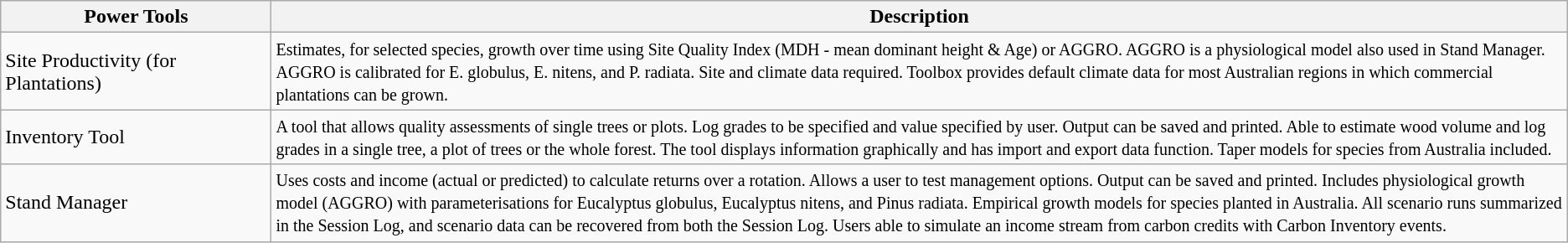<table class="wikitable">
<tr>
<th style="width: 18em;">Power Tools</th>
<th style="width: 100em;">Description</th>
</tr>
<tr>
<td>Site Productivity (for Plantations)</td>
<td><small>Estimates, for selected species, growth over time using Site Quality Index (MDH - mean dominant height & Age) or AGGRO. AGGRO is a physiological model also used in Stand Manager. AGGRO is calibrated for E. globulus, E. nitens, and P. radiata. Site and climate data required. Toolbox provides default climate data for most Australian regions in which commercial plantations can be grown.</small></td>
</tr>
<tr>
<td>Inventory Tool</td>
<td><small>A tool that allows quality assessments of single trees or plots. Log grades to be specified and value specified by user. Output can be saved and printed. Able to estimate wood volume and log grades in a single tree, a plot of trees or the whole forest. The tool displays information graphically and has import and export data function. Taper models for species from Australia included.</small></td>
</tr>
<tr>
<td>Stand Manager</td>
<td><small>Uses costs and income (actual or predicted) to calculate returns over a rotation. Allows a user to test management options. Output can be saved and printed. Includes physiological growth model (AGGRO) with parameterisations for Eucalyptus globulus, Eucalyptus nitens, and Pinus radiata. Empirical growth models for species planted in Australia. All scenario runs summarized in the Session Log, and scenario data can be recovered from both the Session Log. Users able to simulate an income stream from carbon credits with Carbon Inventory events.</small></td>
</tr>
</table>
